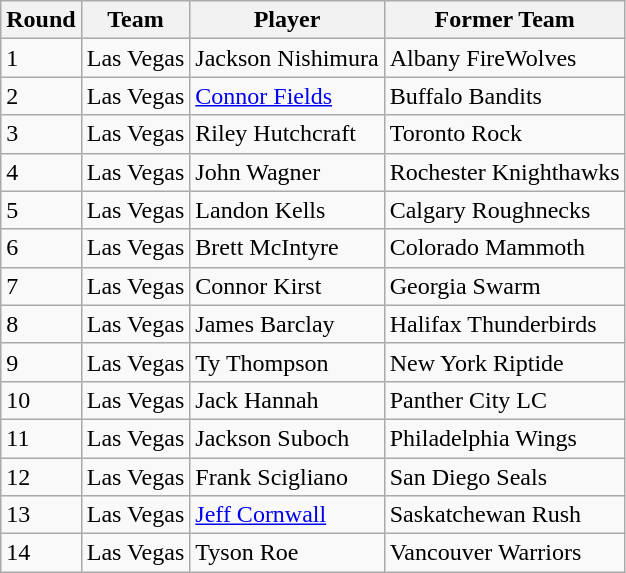<table class="wikitable">
<tr>
<th>Round</th>
<th>Team</th>
<th>Player</th>
<th>Former Team</th>
</tr>
<tr>
<td>1</td>
<td>Las Vegas</td>
<td>Jackson Nishimura</td>
<td>Albany FireWolves</td>
</tr>
<tr>
<td>2</td>
<td>Las Vegas</td>
<td><a href='#'>Connor Fields</a></td>
<td>Buffalo Bandits</td>
</tr>
<tr>
<td>3</td>
<td>Las Vegas</td>
<td>Riley Hutchcraft</td>
<td>Toronto Rock</td>
</tr>
<tr>
<td>4</td>
<td>Las Vegas</td>
<td>John Wagner</td>
<td>Rochester Knighthawks</td>
</tr>
<tr>
<td>5</td>
<td>Las Vegas</td>
<td>Landon Kells</td>
<td>Calgary Roughnecks</td>
</tr>
<tr>
<td>6</td>
<td>Las Vegas</td>
<td>Brett McIntyre</td>
<td>Colorado Mammoth</td>
</tr>
<tr>
<td>7</td>
<td>Las Vegas</td>
<td>Connor Kirst</td>
<td>Georgia Swarm</td>
</tr>
<tr>
<td>8</td>
<td>Las Vegas</td>
<td>James Barclay</td>
<td>Halifax Thunderbirds</td>
</tr>
<tr>
<td>9</td>
<td>Las Vegas</td>
<td>Ty Thompson</td>
<td>New York Riptide</td>
</tr>
<tr>
<td>10</td>
<td>Las Vegas</td>
<td>Jack Hannah</td>
<td>Panther City LC</td>
</tr>
<tr>
<td>11</td>
<td>Las Vegas</td>
<td>Jackson Suboch</td>
<td>Philadelphia Wings</td>
</tr>
<tr>
<td>12</td>
<td>Las Vegas</td>
<td>Frank Scigliano</td>
<td>San Diego Seals</td>
</tr>
<tr>
<td>13</td>
<td>Las Vegas</td>
<td><a href='#'>Jeff Cornwall</a></td>
<td>Saskatchewan Rush</td>
</tr>
<tr>
<td>14</td>
<td>Las Vegas</td>
<td>Tyson Roe</td>
<td>Vancouver Warriors</td>
</tr>
</table>
